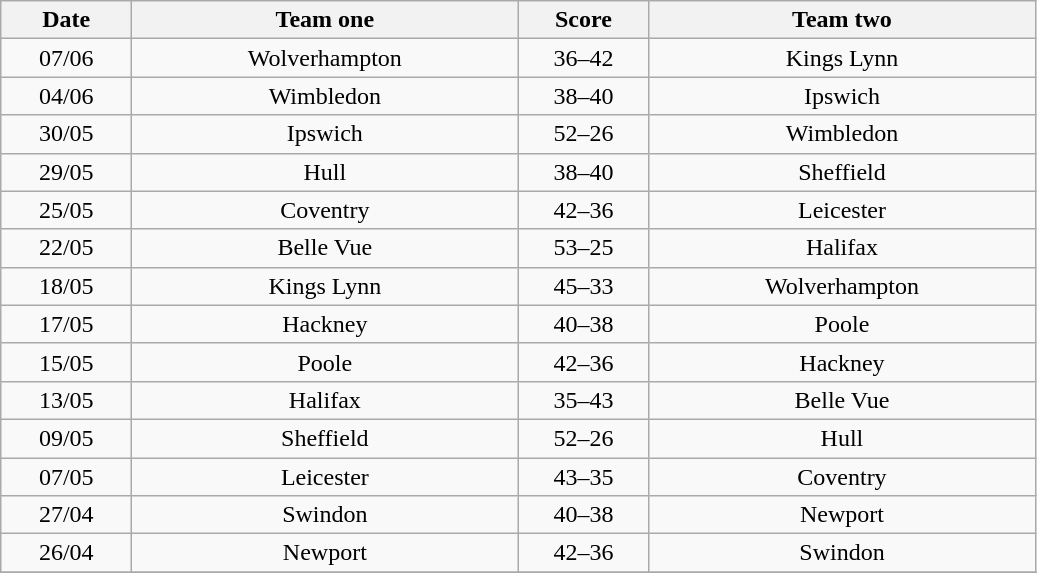<table class="wikitable" style="text-align: center">
<tr>
<th width=80>Date</th>
<th width=250>Team one</th>
<th width=80>Score</th>
<th width=250>Team two</th>
</tr>
<tr>
<td>07/06</td>
<td>Wolverhampton</td>
<td>36–42</td>
<td>Kings Lynn</td>
</tr>
<tr>
<td>04/06</td>
<td>Wimbledon</td>
<td>38–40</td>
<td>Ipswich</td>
</tr>
<tr>
<td>30/05</td>
<td>Ipswich</td>
<td>52–26</td>
<td>Wimbledon</td>
</tr>
<tr>
<td>29/05</td>
<td>Hull</td>
<td>38–40</td>
<td>Sheffield</td>
</tr>
<tr>
<td>25/05</td>
<td>Coventry</td>
<td>42–36</td>
<td>Leicester</td>
</tr>
<tr>
<td>22/05</td>
<td>Belle Vue</td>
<td>53–25</td>
<td>Halifax</td>
</tr>
<tr>
<td>18/05</td>
<td>Kings Lynn</td>
<td>45–33</td>
<td>Wolverhampton</td>
</tr>
<tr>
<td>17/05</td>
<td>Hackney</td>
<td>40–38</td>
<td>Poole</td>
</tr>
<tr>
<td>15/05</td>
<td>Poole</td>
<td>42–36</td>
<td>Hackney</td>
</tr>
<tr>
<td>13/05</td>
<td>Halifax</td>
<td>35–43</td>
<td>Belle Vue</td>
</tr>
<tr>
<td>09/05</td>
<td>Sheffield</td>
<td>52–26</td>
<td>Hull</td>
</tr>
<tr>
<td>07/05</td>
<td>Leicester</td>
<td>43–35</td>
<td>Coventry</td>
</tr>
<tr>
<td>27/04</td>
<td>Swindon</td>
<td>40–38</td>
<td>Newport</td>
</tr>
<tr>
<td>26/04</td>
<td>Newport</td>
<td>42–36</td>
<td>Swindon</td>
</tr>
<tr>
</tr>
<tr ||Exeter	||bye		||Reading>
</tr>
</table>
